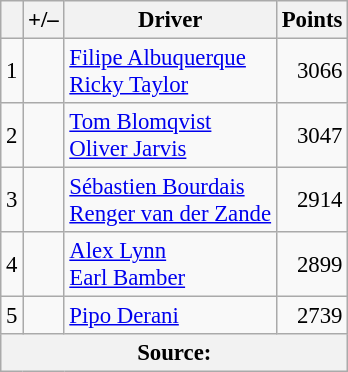<table class="wikitable" style="font-size: 95%;">
<tr>
<th scope="col"></th>
<th scope="col">+/–</th>
<th scope="col">Driver</th>
<th scope="col">Points</th>
</tr>
<tr>
<td align=center>1</td>
<td align="left"></td>
<td> <a href='#'>Filipe Albuquerque</a><br> <a href='#'>Ricky Taylor</a></td>
<td align=right>3066</td>
</tr>
<tr>
<td align=center>2</td>
<td align="left"></td>
<td> <a href='#'>Tom Blomqvist</a><br> <a href='#'>Oliver Jarvis</a></td>
<td align=right>3047</td>
</tr>
<tr>
<td align=center>3</td>
<td align="left"></td>
<td> <a href='#'>Sébastien Bourdais</a><br> <a href='#'>Renger van der Zande</a></td>
<td align=right>2914</td>
</tr>
<tr>
<td align=center>4</td>
<td align="left"></td>
<td> <a href='#'>Alex Lynn</a><br> <a href='#'>Earl Bamber</a></td>
<td align=right>2899</td>
</tr>
<tr>
<td align=center>5</td>
<td align="left"></td>
<td> <a href='#'>Pipo Derani</a></td>
<td align=right>2739</td>
</tr>
<tr>
<th colspan=5>Source:</th>
</tr>
</table>
